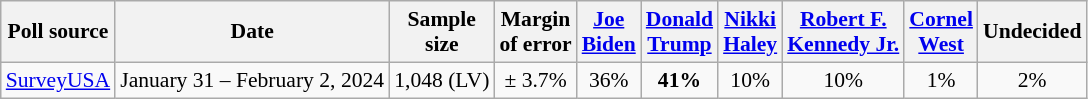<table class="wikitable sortable mw-datatable" style="text-align:center;font-size:90%;line-height:17px">
<tr>
<th>Poll source</th>
<th>Date</th>
<th>Sample<br>size</th>
<th>Margin<br>of error</th>
<th class="unsortable"><a href='#'>Joe<br>Biden</a><br><small></small></th>
<th class="unsortable"><a href='#'>Donald<br>Trump</a><br><small></small></th>
<th class="unsortable"><a href='#'>Nikki<br>Haley</a><br><small></small></th>
<th class="unsortable"><a href='#'>Robert F.<br>Kennedy Jr.</a><br><small></small></th>
<th class="unsortable"><a href='#'>Cornel<br>West</a><br><small></small></th>
<th class="unsortable">Undecided</th>
</tr>
<tr>
<td><a href='#'>SurveyUSA</a></td>
<td>January 31 – February 2, 2024</td>
<td>1,048 (LV)</td>
<td>± 3.7%</td>
<td>36%</td>
<td><strong>41%</strong></td>
<td>10%</td>
<td>10%</td>
<td>1%</td>
<td>2%</td>
</tr>
</table>
